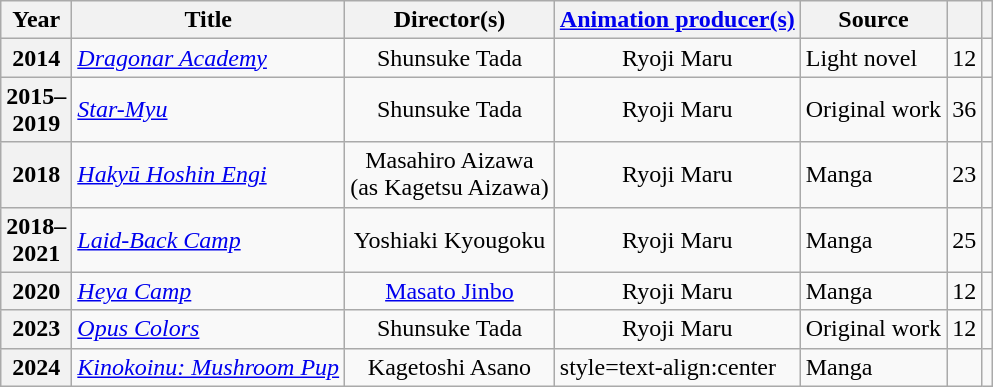<table class="wikitable sortable plainrowheaders">
<tr>
<th scope="col" class="unsortable" width=10>Year</th>
<th scope="col">Title</th>
<th scope="col">Director(s)</th>
<th scope="col"><a href='#'>Animation producer(s)</a></th>
<th scope="col">Source</th>
<th scope="col"></th>
<th scope="col" class="unsortable"></th>
</tr>
<tr>
<th scope="row">2014</th>
<td><em><a href='#'>Dragonar Academy</a></em></td>
<td style=text-align:center>Shunsuke Tada</td>
<td style=text-align:center>Ryoji Maru</td>
<td>Light novel</td>
<td>12</td>
<td></td>
</tr>
<tr>
<th scope="row">2015–2019</th>
<td><em><a href='#'>Star-Myu</a></em></td>
<td style=text-align:center>Shunsuke Tada</td>
<td style=text-align:center>Ryoji Maru</td>
<td>Original work</td>
<td>36</td>
<td></td>
</tr>
<tr>
<th scope="row">2018</th>
<td><em><a href='#'>Hakyū Hoshin Engi</a></em></td>
<td style=text-align:center>Masahiro Aizawa<br>(as Kagetsu Aizawa)</td>
<td style=text-align:center>Ryoji Maru</td>
<td>Manga</td>
<td>23</td>
<td></td>
</tr>
<tr>
<th scope="row">2018–2021</th>
<td><em><a href='#'>Laid-Back Camp</a></em></td>
<td style=text-align:center>Yoshiaki Kyougoku</td>
<td style=text-align:center>Ryoji Maru</td>
<td>Manga</td>
<td>25</td>
<td></td>
</tr>
<tr>
<th scope="row">2020</th>
<td><em><a href='#'>Heya Camp</a></em></td>
<td style=text-align:center><a href='#'>Masato Jinbo</a></td>
<td style=text-align:center>Ryoji Maru</td>
<td>Manga</td>
<td>12</td>
<td></td>
</tr>
<tr>
<th scope="row">2023</th>
<td><em><a href='#'>Opus Colors</a></em></td>
<td style=text-align:center>Shunsuke Tada</td>
<td style=text-align:center>Ryoji Maru</td>
<td>Original work</td>
<td>12</td>
<td></td>
</tr>
<tr>
<th scope="row">2024</th>
<td><em><a href='#'>Kinokoinu: Mushroom Pup</a></em></td>
<td style=text-align:center>Kagetoshi Asano</td>
<td>style=text-align:center </td>
<td>Manga</td>
<td></td>
<td></td>
</tr>
</table>
